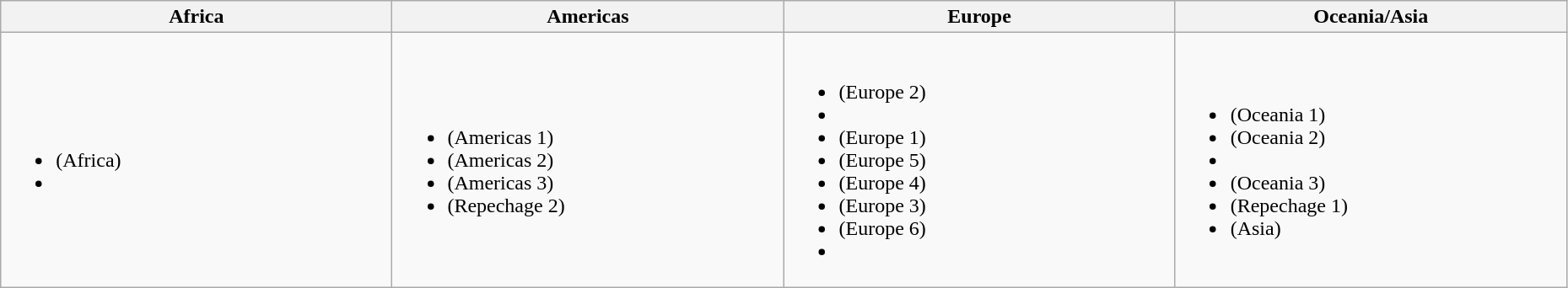<table class="wikitable" style="width:98%">
<tr>
<th width=25%>Africa</th>
<th width=25%>Americas</th>
<th width=25%>Europe</th>
<th width=25%>Oceania/Asia</th>
</tr>
<tr>
<td><br><ul><li> (Africa)</li><li></li></ul></td>
<td><br><ul><li> (Americas 1)</li><li> (Americas 2)</li><li> (Americas 3)</li><li> (Repechage 2)</li></ul></td>
<td><br><ul><li> (Europe 2)</li><li></li><li> (Europe 1)</li><li> (Europe 5)</li><li> (Europe 4)</li><li> (Europe 3)</li><li> (Europe 6)</li><li></li></ul></td>
<td><br><ul><li> (Oceania 1)</li><li> (Oceania 2)</li><li></li><li> (Oceania 3)</li><li> (Repechage 1)</li><li> (Asia)</li></ul></td>
</tr>
</table>
